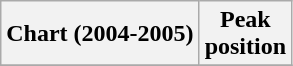<table class="wikitable plainrowheaders" style="text-align:center">
<tr>
<th scope="col">Chart (2004-2005)</th>
<th scope="col">Peak<br>position</th>
</tr>
<tr>
</tr>
</table>
